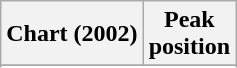<table class="wikitable sortable plainrowheaders" style="text-align:center">
<tr>
<th scope="col">Chart (2002)</th>
<th scope="col">Peak<br>position</th>
</tr>
<tr>
</tr>
<tr>
</tr>
</table>
